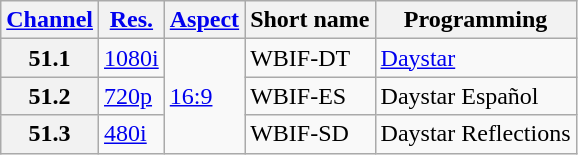<table class="wikitable">
<tr>
<th scope = "col"><a href='#'>Channel</a></th>
<th scope = "col"><a href='#'>Res.</a></th>
<th scope = "col"><a href='#'>Aspect</a></th>
<th scope = "col">Short name</th>
<th scope = "col">Programming</th>
</tr>
<tr>
<th scope = "row">51.1</th>
<td><a href='#'>1080i</a></td>
<td rowspan=3><a href='#'>16:9</a></td>
<td>WBIF-DT</td>
<td><a href='#'>Daystar</a></td>
</tr>
<tr>
<th scope = "row">51.2</th>
<td><a href='#'>720p</a></td>
<td>WBIF-ES</td>
<td>Daystar Español</td>
</tr>
<tr>
<th scope = "row">51.3</th>
<td><a href='#'>480i</a></td>
<td>WBIF-SD</td>
<td>Daystar Reflections</td>
</tr>
</table>
